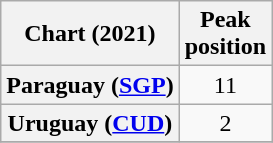<table class="wikitable sortable plainrowheaders" style="text-align:center">
<tr>
<th scope="col">Chart (2021)</th>
<th scope="col">Peak<br> position</th>
</tr>
<tr>
<th scope="row">Paraguay (<a href='#'>SGP</a>)</th>
<td>11</td>
</tr>
<tr>
<th scope="row">Uruguay (<a href='#'>CUD</a>)</th>
<td>2</td>
</tr>
<tr>
</tr>
</table>
